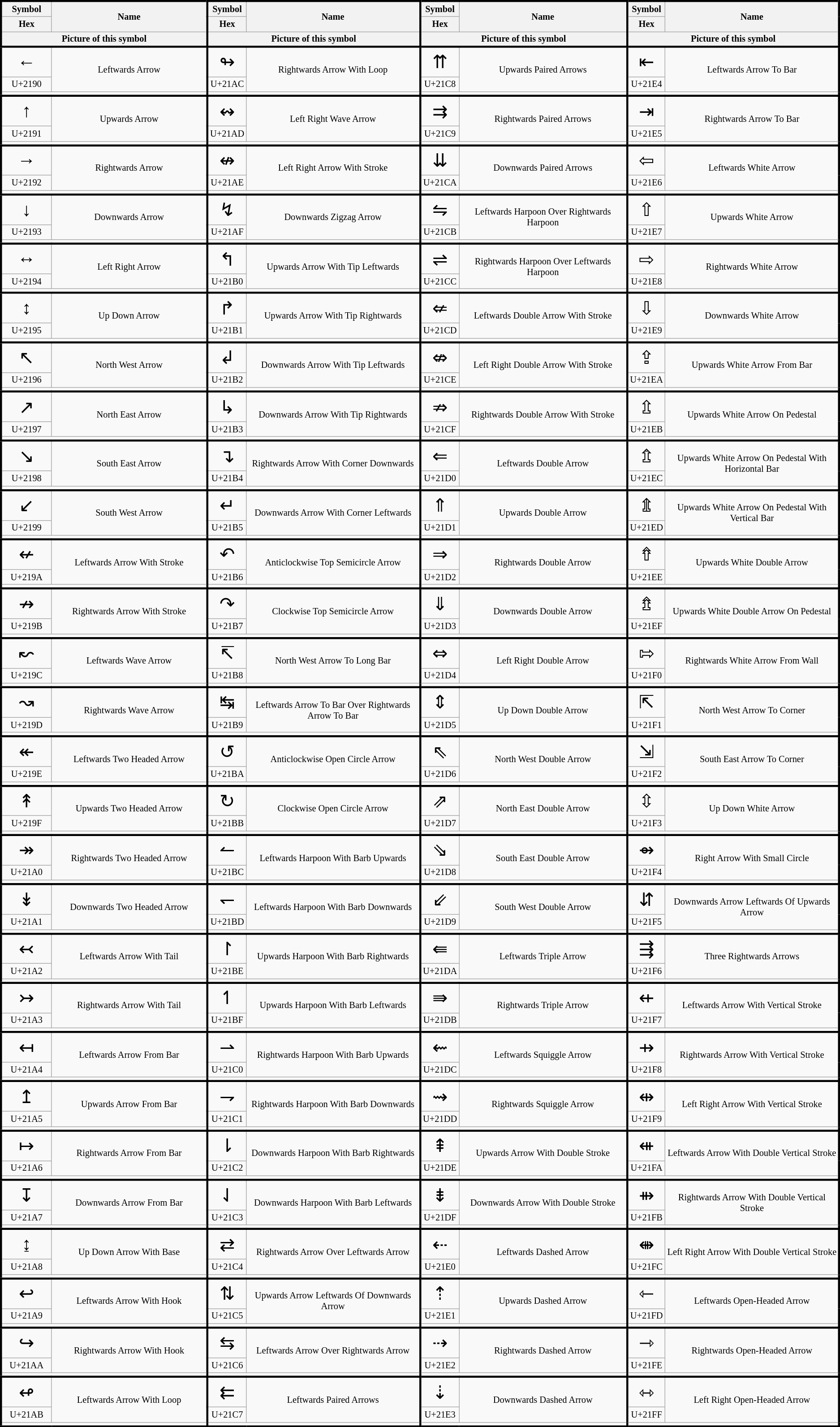<table class="wikitable"  style="text-align: center; vertical-align: middle; font-size:85%; empty-cells: show; border-collapse: collapse; border: 3px solid; padding: 2px;">
<tr>
<th width="0">Symbol</th>
<th rowspan="2"  style="border-right: 3px solid; padding: 2px;">Name</th>
<th width="0*">Symbol</th>
<th rowspan="2"  style="border-right: 3px solid; padding: 2px;">Name</th>
<th width="0">Symbol</th>
<th rowspan="2"  style="border-right: 3px solid; padding: 2px;">Name</th>
<th width="0*">Symbol</th>
<th rowspan="2" style="border-right: 3px solid; padding: 2px;">Name</th>
</tr>
<tr>
<th>Hex</th>
<th>Hex</th>
<th>Hex</th>
<th>Hex</th>
</tr>
<tr>
<th colspan="2" width="25%"  style="border-right: 3px solid; border-bottom: 3px solid; padding: 2px;">Picture of this symbol</th>
<th colspan="2" width="25%" style="border-right: 3px solid; border-bottom: 3px solid; padding: 2px;">Picture of this symbol</th>
<th colspan="2" width="25%" style="border-right: 3px solid; border-bottom: 3px solid; padding: 2px;">Picture of this symbol</th>
<th colspan="2" width="25%" style="border-right: 3px solid; border-bottom: 3px solid; padding: 2px;">Picture of this symbol</th>
</tr>
<tr class="Unicode">
<td style="font-size: 200%;">←</td>
<td rowspan="2"  style="border-right: 3px solid; padding: 2px;">Leftwards Arrow</td>
<td style="font-size: 200%;">↬</td>
<td rowspan="2"  style="border-right: 3px solid; padding: 2px;">Rightwards Arrow With Loop</td>
<td style="font-size: 200%;">⇈</td>
<td rowspan="2"  style="border-right: 3px solid; padding: 2px;">Upwards Paired Arrows</td>
<td style="font-size: 200%;">⇤</td>
<td rowspan="2"  style="border-right: 3px solid; padding: 2px;">Leftwards Arrow To Bar</td>
</tr>
<tr>
<td>U+2190</td>
<td>U+21AC</td>
<td>U+21C8</td>
<td>U+21E4</td>
</tr>
<tr>
<td colspan="2"  style="border-right: 3px solid; border-bottom: 3px solid; padding: 2px;"></td>
<td colspan="2"  style="border-right: 3px solid; border-bottom: 3px solid; padding: 2px;"></td>
<td colspan="2"  style="border-right: 3px solid; border-bottom: 3px solid; padding: 2px;"></td>
<td colspan="2"  style="border-right: 3px solid; border-bottom: 3px solid; padding: 2px;"></td>
</tr>
<tr class="Unicode">
<td style="font-size: 200%;">↑</td>
<td rowspan="2"  style="border-right: 3px solid; padding: 2px;">Upwards Arrow</td>
<td style="font-size: 200%;">↭</td>
<td rowspan="2"  style="border-right: 3px solid; padding: 2px;">Left Right Wave Arrow</td>
<td style="font-size: 200%;">⇉</td>
<td rowspan="2"  style="border-right: 3px solid; padding: 2px;">Rightwards Paired Arrows</td>
<td style="font-size: 200%;">⇥</td>
<td rowspan="2"  style="border-right: 3px solid; padding: 2px;">Rightwards Arrow To Bar</td>
</tr>
<tr>
<td>U+2191</td>
<td>U+21AD</td>
<td>U+21C9</td>
<td>U+21E5</td>
</tr>
<tr>
<td colspan="2"  style="border-right: 3px solid; border-bottom: 3px solid; padding: 2px;"></td>
<td colspan="2"  style="border-right: 3px solid; border-bottom: 3px solid; padding: 2px;"></td>
<td colspan="2"  style="border-right: 3px solid; border-bottom: 3px solid; padding: 2px;"></td>
<td colspan="2"  style="border-right: 3px solid; border-bottom: 3px solid; padding: 2px;"></td>
</tr>
<tr class="Unicode">
<td style="font-size: 200%;">→</td>
<td rowspan="2"  style="border-right: 3px solid; padding: 2px;">Rightwards Arrow</td>
<td style="font-size: 200%;">↮</td>
<td rowspan="2"  style="border-right: 3px solid; padding: 2px;">Left Right Arrow With Stroke</td>
<td style="font-size: 200%;">⇊</td>
<td rowspan="2"  style="border-right: 3px solid; padding: 2px;">Downwards Paired Arrows</td>
<td style="font-size: 200%;">⇦</td>
<td rowspan="2"  style="border-right: 3px solid; padding: 2px;">Leftwards White Arrow</td>
</tr>
<tr>
<td>U+2192</td>
<td>U+21AE</td>
<td>U+21CA</td>
<td>U+21E6</td>
</tr>
<tr>
<td colspan="2"  style="border-right: 3px solid; border-bottom: 3px solid; padding: 2px;"></td>
<td colspan="2"  style="border-right: 3px solid; border-bottom: 3px solid; padding: 2px;"></td>
<td colspan="2"  style="border-right: 3px solid; border-bottom: 3px solid; padding: 2px;"></td>
<td colspan="2"  style="border-right: 3px solid; border-bottom: 3px solid; padding: 2px;"></td>
</tr>
<tr class="Unicode">
<td style="font-size: 200%;">↓</td>
<td rowspan="2"  style="border-right: 3px solid; padding: 2px;">Downwards Arrow</td>
<td style="font-size: 200%;">↯</td>
<td rowspan="2"  style="border-right: 3px solid; padding: 2px;">Downwards Zigzag Arrow</td>
<td style="font-size: 200%;">⇋</td>
<td rowspan="2"  style="border-right: 3px solid; padding: 2px;">Leftwards Harpoon Over Rightwards Harpoon</td>
<td style="font-size: 200%;">⇧</td>
<td rowspan="2"  style="border-right: 3px solid; padding: 2px;">Upwards White Arrow</td>
</tr>
<tr>
<td>U+2193</td>
<td>U+21AF</td>
<td>U+21CB</td>
<td>U+21E7</td>
</tr>
<tr>
<td colspan="2"  style="border-right: 3px solid; border-bottom: 3px solid; padding: 2px;"></td>
<td colspan="2"  style="border-right: 3px solid; border-bottom: 3px solid; padding: 2px;"></td>
<td colspan="2"  style="border-right: 3px solid; border-bottom: 3px solid; padding: 2px;"></td>
<td colspan="2"  style="border-right: 3px solid; border-bottom: 3px solid; padding: 2px;"></td>
</tr>
<tr class="Unicode">
<td style="font-size: 200%;">↔</td>
<td rowspan="2"  style="border-right: 3px solid; padding: 2px;">Left Right Arrow</td>
<td style="font-size: 200%;">↰</td>
<td rowspan="2"  style="border-right: 3px solid; padding: 2px;">Upwards Arrow With Tip Leftwards</td>
<td style="font-size: 200%;">⇌</td>
<td rowspan="2"  style="border-right: 3px solid; padding: 2px;">Rightwards Harpoon Over Leftwards Harpoon</td>
<td style="font-size: 200%;">⇨</td>
<td rowspan="2"  style="border-right: 3px solid; padding: 2px;">Rightwards White Arrow</td>
</tr>
<tr>
<td>U+2194</td>
<td>U+21B0</td>
<td>U+21CC</td>
<td>U+21E8</td>
</tr>
<tr>
<td colspan="2"  style="border-right: 3px solid; border-bottom: 3px solid; padding: 2px;"></td>
<td colspan="2"  style="border-right: 3px solid; border-bottom: 3px solid; padding: 2px;"></td>
<td colspan="2"  style="border-right: 3px solid; border-bottom: 3px solid; padding: 2px;"></td>
<td colspan="2"  style="border-right: 3px solid; border-bottom: 3px solid; padding: 2px;"></td>
</tr>
<tr class="Unicode">
<td style="font-size: 200%;">↕</td>
<td rowspan="2"  style="border-right: 3px solid; padding: 2px;">Up Down Arrow</td>
<td style="font-size: 200%;">↱</td>
<td rowspan="2"  style="border-right: 3px solid; padding: 2px;">Upwards Arrow With Tip Rightwards</td>
<td style="font-size: 200%;">⇍</td>
<td rowspan="2"  style="border-right: 3px solid; padding: 2px;">Leftwards Double Arrow With Stroke</td>
<td style="font-size: 200%;">⇩</td>
<td rowspan="2"  style="border-right: 3px solid; padding: 2px;">Downwards White Arrow</td>
</tr>
<tr>
<td>U+2195</td>
<td>U+21B1</td>
<td>U+21CD</td>
<td>U+21E9</td>
</tr>
<tr>
<td colspan="2"  style="border-right: 3px solid; border-bottom: 3px solid; padding: 2px;"></td>
<td colspan="2"  style="border-right: 3px solid; border-bottom: 3px solid; padding: 2px;"></td>
<td colspan="2"  style="border-right: 3px solid; border-bottom: 3px solid; padding: 2px;"></td>
<td colspan="2"  style="border-right: 3px solid; border-bottom: 3px solid; padding: 2px;"></td>
</tr>
<tr class="Unicode">
<td style="font-size: 200%;">↖</td>
<td rowspan="2"  style="border-right: 3px solid; padding: 2px;">North West Arrow</td>
<td style="font-size: 200%;">↲</td>
<td rowspan="2"  style="border-right: 3px solid; padding: 2px;">Downwards Arrow With Tip Leftwards</td>
<td style="font-size: 200%;">⇎</td>
<td rowspan="2"  style="border-right: 3px solid; padding: 2px;">Left Right Double Arrow With Stroke</td>
<td style="font-size: 200%;">⇪</td>
<td rowspan="2"  style="border-right: 3px solid; padding: 2px;">Upwards White Arrow From Bar</td>
</tr>
<tr>
<td>U+2196</td>
<td>U+21B2</td>
<td>U+21CE</td>
<td>U+21EA</td>
</tr>
<tr>
<td colspan="2"  style="border-right: 3px solid; border-bottom: 3px solid; padding: 2px;"></td>
<td colspan="2"  style="border-right: 3px solid; border-bottom: 3px solid; padding: 2px;"></td>
<td colspan="2"  style="border-right: 3px solid; border-bottom: 3px solid; padding: 2px;"></td>
<td colspan="2"  style="border-right: 3px solid; border-bottom: 3px solid; padding: 2px;"></td>
</tr>
<tr class="Unicode">
<td style="font-size: 200%;">↗</td>
<td rowspan="2"  style="border-right: 3px solid; padding: 2px;">North East Arrow</td>
<td style="font-size: 200%;">↳</td>
<td rowspan="2"  style="border-right: 3px solid; padding: 2px;">Downwards Arrow With Tip Rightwards</td>
<td style="font-size: 200%;">⇏</td>
<td rowspan="2"  style="border-right: 3px solid; padding: 2px;">Rightwards Double Arrow With Stroke</td>
<td style="font-size: 200%;">⇫</td>
<td rowspan="2"  style="border-right: 3px solid; padding: 2px;">Upwards White Arrow On Pedestal</td>
</tr>
<tr>
<td>U+2197</td>
<td>U+21B3</td>
<td>U+21CF</td>
<td>U+21EB</td>
</tr>
<tr>
<td colspan="2"  style="border-right: 3px solid; border-bottom: 3px solid; padding: 2px;"></td>
<td colspan="2"  style="border-right: 3px solid; border-bottom: 3px solid; padding: 2px;"></td>
<td colspan="2"  style="border-right: 3px solid; border-bottom: 3px solid; padding: 2px;"></td>
<td colspan="2"  style="border-right: 3px solid; border-bottom: 3px solid; padding: 2px;"></td>
</tr>
<tr class="Unicode">
<td style="font-size: 200%;">↘</td>
<td rowspan="2"  style="border-right: 3px solid; padding: 2px;">South East Arrow</td>
<td style="font-size: 200%;">↴</td>
<td rowspan="2"  style="border-right: 3px solid; padding: 2px;">Rightwards Arrow With Corner Downwards</td>
<td style="font-size: 200%;">⇐</td>
<td rowspan="2"  style="border-right: 3px solid; padding: 2px;">Leftwards Double Arrow</td>
<td style="font-size: 200%;">⇬</td>
<td rowspan="2"  style="border-right: 3px solid; padding: 2px;">Upwards White Arrow On Pedestal With Horizontal Bar</td>
</tr>
<tr>
<td>U+2198</td>
<td>U+21B4</td>
<td>U+21D0</td>
<td>U+21EC</td>
</tr>
<tr>
<td colspan="2"  style="border-right: 3px solid; border-bottom: 3px solid; padding: 2px;"></td>
<td colspan="2"  style="border-right: 3px solid; border-bottom: 3px solid; padding: 2px;"></td>
<td colspan="2"  style="border-right: 3px solid; border-bottom: 3px solid; padding: 2px;"></td>
<td colspan="2"  style="border-right: 3px solid; border-bottom: 3px solid; padding: 2px;"></td>
</tr>
<tr class="Unicode">
<td style="font-size: 200%;">↙</td>
<td rowspan="2"  style="border-right: 3px solid; padding: 2px;">South West Arrow</td>
<td style="font-size: 200%;">↵</td>
<td rowspan="2"  style="border-right: 3px solid; padding: 2px;">Downwards Arrow With Corner Leftwards</td>
<td style="font-size: 200%;">⇑</td>
<td rowspan="2"  style="border-right: 3px solid; padding: 2px;">Upwards Double Arrow</td>
<td style="font-size: 200%;">⇭</td>
<td rowspan="2"  style="border-right: 3px solid; padding: 2px;">Upwards White Arrow On Pedestal With Vertical Bar</td>
</tr>
<tr>
<td>U+2199</td>
<td>U+21B5</td>
<td>U+21D1</td>
<td>U+21ED</td>
</tr>
<tr>
<td colspan="2"  style="border-right: 3px solid; border-bottom: 3px solid; padding: 2px;"></td>
<td colspan="2"  style="border-right: 3px solid; border-bottom: 3px solid; padding: 2px;"></td>
<td colspan="2"  style="border-right: 3px solid; border-bottom: 3px solid; padding: 2px;"></td>
<td colspan="2"  style="border-right: 3px solid; border-bottom: 3px solid; padding: 2px;"></td>
</tr>
<tr class="Unicode">
<td style="font-size: 200%;">↚</td>
<td rowspan="2"  style="border-right: 3px solid; padding: 2px;">Leftwards Arrow With Stroke</td>
<td style="font-size: 200%;">↶</td>
<td rowspan="2"  style="border-right: 3px solid; padding: 2px;">Anticlockwise Top Semicircle Arrow</td>
<td style="font-size: 200%;">⇒</td>
<td rowspan="2"  style="border-right: 3px solid; padding: 2px;">Rightwards Double Arrow</td>
<td style="font-size: 200%;">⇮</td>
<td rowspan="2"  style="border-right: 3px solid; padding: 2px;">Upwards White Double Arrow</td>
</tr>
<tr>
<td>U+219A</td>
<td>U+21B6</td>
<td>U+21D2</td>
<td>U+21EE</td>
</tr>
<tr>
<td colspan="2"  style="border-right: 3px solid; border-bottom: 3px solid; padding: 2px;"></td>
<td colspan="2"  style="border-right: 3px solid; border-bottom: 3px solid; padding: 2px;"></td>
<td colspan="2"  style="border-right: 3px solid; border-bottom: 3px solid; padding: 2px;"></td>
<td colspan="2"  style="border-right: 3px solid; border-bottom: 3px solid; padding: 2px;"></td>
</tr>
<tr class="Unicode">
<td style="font-size: 200%;">↛</td>
<td rowspan="2"  style="border-right: 3px solid; padding: 2px;">Rightwards Arrow With Stroke</td>
<td style="font-size: 200%;">↷</td>
<td rowspan="2"  style="border-right: 3px solid; padding: 2px;">Clockwise Top Semicircle Arrow</td>
<td style="font-size: 200%;">⇓</td>
<td rowspan="2"  style="border-right: 3px solid; padding: 2px;">Downwards Double Arrow</td>
<td style="font-size: 200%;">⇯</td>
<td rowspan="2"  style="border-right: 3px solid; padding: 2px;">Upwards White Double Arrow On Pedestal</td>
</tr>
<tr>
<td>U+219B</td>
<td>U+21B7</td>
<td>U+21D3</td>
<td>U+21EF</td>
</tr>
<tr>
<td colspan="2"  style="border-right: 3px solid; border-bottom: 3px solid; padding: 2px;"></td>
<td colspan="2"  style="border-right: 3px solid; border-bottom: 3px solid; padding: 2px;"></td>
<td colspan="2"  style="border-right: 3px solid; border-bottom: 3px solid; padding: 2px;"></td>
<td colspan="2"  style="border-right: 3px solid; border-bottom: 3px solid; padding: 2px;"></td>
</tr>
<tr class="Unicode">
<td style="font-size: 200%;">↜</td>
<td rowspan="2"  style="border-right: 3px solid; padding: 2px;">Leftwards Wave Arrow</td>
<td style="font-size: 200%;">↸</td>
<td rowspan="2"  style="border-right: 3px solid; padding: 2px;">North West Arrow To Long Bar</td>
<td style="font-size: 200%;">⇔</td>
<td rowspan="2"  style="border-right: 3px solid; padding: 2px;">Left Right Double Arrow</td>
<td style="font-size: 200%;">⇰</td>
<td rowspan="2"  style="border-right: 3px solid; padding: 2px;">Rightwards White Arrow From Wall</td>
</tr>
<tr>
<td>U+219C</td>
<td>U+21B8</td>
<td>U+21D4</td>
<td>U+21F0</td>
</tr>
<tr>
<td colspan="2"  style="border-right: 3px solid; border-bottom: 3px solid; padding: 2px;"></td>
<td colspan="2"  style="border-right: 3px solid; border-bottom: 3px solid; padding: 2px;"></td>
<td colspan="2"  style="border-right: 3px solid; border-bottom: 3px solid; padding: 2px;"></td>
<td colspan="2"  style="border-right: 3px solid; border-bottom: 3px solid; padding: 2px;"></td>
</tr>
<tr class="Unicode">
<td style="font-size: 200%;">↝</td>
<td rowspan="2"  style="border-right: 3px solid; padding: 2px;">Rightwards Wave Arrow</td>
<td style="font-size: 200%;">↹</td>
<td rowspan="2"  style="border-right: 3px solid; padding: 2px;">Leftwards Arrow To Bar Over Rightwards Arrow To Bar</td>
<td style="font-size: 200%;">⇕</td>
<td rowspan="2"  style="border-right: 3px solid; padding: 2px;">Up Down Double Arrow</td>
<td style="font-size: 200%;">⇱</td>
<td rowspan="2"  style="border-right: 3px solid; padding: 2px;">North West Arrow To Corner</td>
</tr>
<tr>
<td>U+219D</td>
<td>U+21B9</td>
<td>U+21D5</td>
<td>U+21F1</td>
</tr>
<tr>
<td colspan="2"  style="border-right: 3px solid; border-bottom: 3px solid; padding: 2px;"></td>
<td colspan="2"  style="border-right: 3px solid; border-bottom: 3px solid; padding: 2px;"></td>
<td colspan="2"  style="border-right: 3px solid; border-bottom: 3px solid; padding: 2px;"></td>
<td colspan="2"  style="border-right: 3px solid; border-bottom: 3px solid; padding: 2px;"></td>
</tr>
<tr class="Unicode">
<td style="font-size: 200%;">↞</td>
<td rowspan="2"  style="border-right: 3px solid; padding: 2px;">Leftwards Two Headed Arrow</td>
<td style="font-size: 200%;">↺</td>
<td rowspan="2"  style="border-right: 3px solid; padding: 2px;">Anticlockwise Open Circle Arrow</td>
<td style="font-size: 200%;">⇖</td>
<td rowspan="2"  style="border-right: 3px solid; padding: 2px;">North West Double Arrow</td>
<td style="font-size: 200%;">⇲</td>
<td rowspan="2"  style="border-right: 3px solid; padding: 2px;">South East Arrow To Corner</td>
</tr>
<tr>
<td>U+219E</td>
<td>U+21BA</td>
<td>U+21D6</td>
<td>U+21F2</td>
</tr>
<tr>
<td colspan="2"  style="border-right: 3px solid; border-bottom: 3px solid; padding: 2px;"></td>
<td colspan="2"  style="border-right: 3px solid; border-bottom: 3px solid; padding: 2px;"></td>
<td colspan="2"  style="border-right: 3px solid; border-bottom: 3px solid; padding: 2px;"></td>
<td colspan="2"  style="border-right: 3px solid; border-bottom: 3px solid; padding: 2px;"></td>
</tr>
<tr class="Unicode">
<td style="font-size: 200%;">↟</td>
<td rowspan="2"  style="border-right: 3px solid; padding: 2px;">Upwards Two Headed Arrow</td>
<td style="font-size: 200%;">↻</td>
<td rowspan="2"  style="border-right: 3px solid; padding: 2px;">Clockwise Open Circle Arrow</td>
<td style="font-size: 200%;">⇗</td>
<td rowspan="2"  style="border-right: 3px solid; padding: 2px;">North East Double Arrow</td>
<td style="font-size: 200%;">⇳</td>
<td rowspan="2"  style="border-right: 3px solid; padding: 2px;">Up Down White Arrow</td>
</tr>
<tr>
<td>U+219F</td>
<td>U+21BB</td>
<td>U+21D7</td>
<td>U+21F3</td>
</tr>
<tr>
<td colspan="2"  style="border-right: 3px solid; border-bottom: 3px solid; padding: 2px;"></td>
<td colspan="2"  style="border-right: 3px solid; border-bottom: 3px solid; padding: 2px;"></td>
<td colspan="2"  style="border-right: 3px solid; border-bottom: 3px solid; padding: 2px;"></td>
<td colspan="2"  style="border-right: 3px solid; border-bottom: 3px solid; padding: 2px;"></td>
</tr>
<tr class="Unicode">
<td style="font-size: 200%;">↠</td>
<td rowspan="2"  style="border-right: 3px solid; padding: 2px;">Rightwards Two Headed Arrow</td>
<td style="font-size: 200%;">↼</td>
<td rowspan="2"  style="border-right: 3px solid; padding: 2px;">Leftwards Harpoon With Barb Upwards</td>
<td style="font-size: 200%;">⇘</td>
<td rowspan="2"  style="border-right: 3px solid; padding: 2px;">South East Double Arrow</td>
<td style="font-size: 200%;">⇴</td>
<td rowspan="2"  style="border-right: 3px solid; padding: 2px;">Right Arrow With Small Circle</td>
</tr>
<tr>
<td>U+21A0</td>
<td>U+21BC</td>
<td>U+21D8</td>
<td>U+21F4</td>
</tr>
<tr>
<td colspan="2"  style="border-right: 3px solid; border-bottom: 3px solid; padding: 2px;"></td>
<td colspan="2"  style="border-right: 3px solid; border-bottom: 3px solid; padding: 2px;"></td>
<td colspan="2"  style="border-right: 3px solid; border-bottom: 3px solid; padding: 2px;"></td>
<td colspan="2"  style="border-right: 3px solid; border-bottom: 3px solid; padding: 2px;"></td>
</tr>
<tr class="Unicode">
<td style="font-size: 200%;">↡</td>
<td rowspan="2"  style="border-right: 3px solid; padding: 2px;">Downwards Two Headed Arrow</td>
<td style="font-size: 200%;">↽</td>
<td rowspan="2"  style="border-right: 3px solid; padding: 2px;">Leftwards Harpoon With Barb Downwards</td>
<td style="font-size: 200%;">⇙</td>
<td rowspan="2"  style="border-right: 3px solid; padding: 2px;">South West Double Arrow</td>
<td style="font-size: 200%;">⇵</td>
<td rowspan="2"  style="border-right: 3px solid; padding: 2px;">Downwards Arrow Leftwards Of Upwards Arrow</td>
</tr>
<tr>
<td>U+21A1</td>
<td>U+21BD</td>
<td>U+21D9</td>
<td>U+21F5</td>
</tr>
<tr>
<td colspan="2"  style="border-right: 3px solid; border-bottom: 3px solid; padding: 2px;"></td>
<td colspan="2"  style="border-right: 3px solid; border-bottom: 3px solid; padding: 2px;"></td>
<td colspan="2"  style="border-right: 3px solid; border-bottom: 3px solid; padding: 2px;"></td>
<td colspan="2"  style="border-right: 3px solid; border-bottom: 3px solid; padding: 2px;"></td>
</tr>
<tr class="Unicode">
<td style="font-size: 200%;">↢</td>
<td rowspan="2"  style="border-right: 3px solid; padding: 2px;">Leftwards Arrow With Tail</td>
<td style="font-size: 200%;">↾</td>
<td rowspan="2"  style="border-right: 3px solid; padding: 2px;">Upwards Harpoon With Barb Rightwards</td>
<td style="font-size: 200%;">⇚</td>
<td rowspan="2"  style="border-right: 3px solid; padding: 2px;">Leftwards Triple Arrow</td>
<td style="font-size: 200%;">⇶</td>
<td rowspan="2"  style="border-right: 3px solid; padding: 2px;">Three Rightwards Arrows</td>
</tr>
<tr>
<td>U+21A2</td>
<td>U+21BE</td>
<td>U+21DA</td>
<td>U+21F6</td>
</tr>
<tr>
<td colspan="2"  style="border-right: 3px solid; border-bottom: 3px solid; padding: 2px;"></td>
<td colspan="2"  style="border-right: 3px solid; border-bottom: 3px solid; padding: 2px;"></td>
<td colspan="2"  style="border-right: 3px solid; border-bottom: 3px solid; padding: 2px;"></td>
<td colspan="2"  style="border-right: 3px solid; border-bottom: 3px solid; padding: 2px;"></td>
</tr>
<tr class="Unicode">
<td style="font-size: 200%;">↣</td>
<td rowspan="2"  style="border-right: 3px solid; padding: 2px;">Rightwards Arrow With Tail</td>
<td style="font-size: 200%;">↿</td>
<td rowspan="2"  style="border-right: 3px solid; padding: 2px;">Upwards Harpoon With Barb Leftwards</td>
<td style="font-size: 200%;">⇛</td>
<td rowspan="2"  style="border-right: 3px solid; padding: 2px;">Rightwards Triple Arrow</td>
<td style="font-size: 200%;">⇷</td>
<td rowspan="2"  style="border-right: 3px solid; padding: 2px;">Leftwards Arrow With Vertical Stroke</td>
</tr>
<tr>
<td>U+21A3</td>
<td>U+21BF</td>
<td>U+21DB</td>
<td>U+21F7</td>
</tr>
<tr>
<td colspan="2"  style="border-right: 3px solid; border-bottom: 3px solid; padding: 2px;"></td>
<td colspan="2"  style="border-right: 3px solid; border-bottom: 3px solid; padding: 2px;"></td>
<td colspan="2"  style="border-right: 3px solid; border-bottom: 3px solid; padding: 2px;"></td>
<td colspan="2"  style="border-right: 3px solid; border-bottom: 3px solid; padding: 2px;"></td>
</tr>
<tr class="Unicode">
<td style="font-size: 200%;">↤</td>
<td rowspan="2"  style="border-right: 3px solid; padding: 2px;">Leftwards Arrow From Bar</td>
<td style="font-size: 200%;">⇀</td>
<td rowspan="2"  style="border-right: 3px solid; padding: 2px;">Rightwards Harpoon With Barb Upwards</td>
<td style="font-size: 200%;">⇜</td>
<td rowspan="2"  style="border-right: 3px solid; padding: 2px;">Leftwards Squiggle Arrow</td>
<td style="font-size: 200%;">⇸</td>
<td rowspan="2"  style="border-right: 3px solid; padding: 2px;">Rightwards Arrow With Vertical Stroke</td>
</tr>
<tr>
<td>U+21A4</td>
<td>U+21C0</td>
<td>U+21DC</td>
<td>U+21F8</td>
</tr>
<tr>
<td colspan="2"  style="border-right: 3px solid; border-bottom: 3px solid; padding: 2px;"></td>
<td colspan="2"  style="border-right: 3px solid; border-bottom: 3px solid; padding: 2px;"></td>
<td colspan="2"  style="border-right: 3px solid; border-bottom: 3px solid; padding: 2px;"></td>
<td colspan="2"  style="border-right: 3px solid; border-bottom: 3px solid; padding: 2px;"></td>
</tr>
<tr class="Unicode">
<td style="font-size: 200%;">↥</td>
<td rowspan="2"  style="border-right: 3px solid; padding: 2px;">Upwards Arrow From Bar</td>
<td style="font-size: 200%;">⇁</td>
<td rowspan="2"  style="border-right: 3px solid; padding: 2px;">Rightwards Harpoon With Barb Downwards</td>
<td style="font-size: 200%;">⇝</td>
<td rowspan="2"  style="border-right: 3px solid; padding: 2px;">Rightwards Squiggle Arrow</td>
<td style="font-size: 200%;">⇹</td>
<td rowspan="2"  style="border-right: 3px solid; padding: 2px;">Left Right Arrow With Vertical Stroke</td>
</tr>
<tr>
<td>U+21A5</td>
<td>U+21C1</td>
<td>U+21DD</td>
<td>U+21F9</td>
</tr>
<tr>
<td colspan="2"  style="border-right: 3px solid; border-bottom: 3px solid; padding: 2px;"></td>
<td colspan="2"  style="border-right: 3px solid; border-bottom: 3px solid; padding: 2px;"></td>
<td colspan="2"  style="border-right: 3px solid; border-bottom: 3px solid; padding: 2px;"></td>
<td colspan="2"  style="border-right: 3px solid; border-bottom: 3px solid; padding: 2px;"></td>
</tr>
<tr class="Unicode">
<td style="font-size: 200%;">↦</td>
<td rowspan="2"  style="border-right: 3px solid; padding: 2px;">Rightwards Arrow From Bar</td>
<td style="font-size: 200%;">⇂</td>
<td rowspan="2"  style="border-right: 3px solid; padding: 2px;">Downwards Harpoon With Barb Rightwards</td>
<td style="font-size: 200%;">⇞</td>
<td rowspan="2"  style="border-right: 3px solid; padding: 2px;">Upwards Arrow With Double Stroke</td>
<td style="font-size: 200%;">⇺</td>
<td rowspan="2"  style="border-right: 3px solid; padding: 2px;">Leftwards Arrow With Double Vertical Stroke</td>
</tr>
<tr>
<td>U+21A6</td>
<td>U+21C2</td>
<td>U+21DE</td>
<td>U+21FA</td>
</tr>
<tr>
<td colspan="2"  style="border-right: 3px solid; border-bottom: 3px solid; padding: 2px;"></td>
<td colspan="2"  style="border-right: 3px solid; border-bottom: 3px solid; padding: 2px;"></td>
<td colspan="2"  style="border-right: 3px solid; border-bottom: 3px solid; padding: 2px;"></td>
<td colspan="2"  style="border-right: 3px solid; border-bottom: 3px solid; padding: 2px;"></td>
</tr>
<tr class="Unicode">
<td style="font-size: 200%;">↧</td>
<td rowspan="2"  style="border-right: 3px solid; padding: 2px;">Downwards Arrow From Bar</td>
<td style="font-size: 200%;">⇃</td>
<td rowspan="2"  style="border-right: 3px solid; padding: 2px;">Downwards Harpoon With Barb Leftwards</td>
<td style="font-size: 200%;">⇟</td>
<td rowspan="2"  style="border-right: 3px solid; padding: 2px;">Downwards Arrow With Double Stroke</td>
<td style="font-size: 200%;">⇻</td>
<td rowspan="2"  style="border-right: 3px solid; padding: 2px;">Rightwards Arrow With Double Vertical Stroke</td>
</tr>
<tr>
<td>U+21A7</td>
<td>U+21C3</td>
<td>U+21DF</td>
<td>U+21FB</td>
</tr>
<tr>
<td colspan="2"  style="border-right: 3px solid; border-bottom: 3px solid; padding: 2px;"></td>
<td colspan="2"  style="border-right: 3px solid; border-bottom: 3px solid; padding: 2px;"></td>
<td colspan="2"  style="border-right: 3px solid; border-bottom: 3px solid; padding: 2px;"></td>
<td colspan="2"  style="border-right: 3px solid; border-bottom: 3px solid; padding: 2px;"></td>
</tr>
<tr class="Unicode">
<td style="font-size: 200%;">↨</td>
<td rowspan="2"  style="border-right: 3px solid; padding: 2px;">Up Down Arrow With Base</td>
<td style="font-size: 200%;">⇄</td>
<td rowspan="2"  style="border-right: 3px solid; padding: 2px;">Rightwards Arrow Over Leftwards Arrow</td>
<td style="font-size: 200%;">⇠</td>
<td rowspan="2"  style="border-right: 3px solid; padding: 2px;">Leftwards Dashed Arrow</td>
<td style="font-size: 200%;">⇼</td>
<td rowspan="2"  style="border-right: 3px solid; padding: 2px;">Left Right Arrow With Double Vertical Stroke</td>
</tr>
<tr>
<td>U+21A8</td>
<td>U+21C4</td>
<td>U+21E0</td>
<td>U+21FC</td>
</tr>
<tr>
<td colspan="2"  style="border-right: 3px solid; border-bottom: 3px solid; padding: 2px;"></td>
<td colspan="2"  style="border-right: 3px solid; border-bottom: 3px solid; padding: 2px;"></td>
<td colspan="2"  style="border-right: 3px solid; border-bottom: 3px solid; padding: 2px;"></td>
<td colspan="2"  style="border-right: 3px solid; border-bottom: 3px solid; padding: 2px;"></td>
</tr>
<tr class="Unicode">
<td style="font-size: 200%;">↩</td>
<td rowspan="2"  style="border-right: 3px solid; padding: 2px;">Leftwards Arrow With Hook</td>
<td style="font-size: 200%;">⇅</td>
<td rowspan="2"  style="border-right: 3px solid; padding: 2px;">Upwards Arrow Leftwards Of Downwards Arrow</td>
<td style="font-size: 200%;">⇡</td>
<td rowspan="2"  style="border-right: 3px solid; padding: 2px;">Upwards Dashed Arrow</td>
<td style="font-size: 200%;">⇽</td>
<td rowspan="2"  style="border-right: 3px solid; padding: 2px;">Leftwards Open-Headed Arrow</td>
</tr>
<tr>
<td>U+21A9</td>
<td>U+21C5</td>
<td>U+21E1</td>
<td>U+21FD</td>
</tr>
<tr>
<td colspan="2"  style="border-right: 3px solid; border-bottom: 3px solid; padding: 2px;"></td>
<td colspan="2"  style="border-right: 3px solid; border-bottom: 3px solid; padding: 2px;"></td>
<td colspan="2"  style="border-right: 3px solid; border-bottom: 3px solid; padding: 2px;"></td>
<td colspan="2"  style="border-right: 3px solid; border-bottom: 3px solid; padding: 2px;"></td>
</tr>
<tr class="Unicode">
<td style="font-size: 200%;">↪</td>
<td rowspan="2"  style="border-right: 3px solid; padding: 2px;">Rightwards Arrow With Hook</td>
<td style="font-size: 200%;">⇆</td>
<td rowspan="2"  style="border-right: 3px solid; padding: 2px;">Leftwards Arrow Over Rightwards Arrow</td>
<td style="font-size: 200%;">⇢</td>
<td rowspan="2"  style="border-right: 3px solid; padding: 2px;">Rightwards Dashed Arrow</td>
<td style="font-size: 200%;">⇾</td>
<td rowspan="2"  style="border-right: 3px solid; padding: 2px;">Rightwards Open-Headed Arrow</td>
</tr>
<tr>
<td>U+21AA</td>
<td>U+21C6</td>
<td>U+21E2</td>
<td>U+21FE</td>
</tr>
<tr>
<td colspan="2"  style="border-right: 3px solid; border-bottom: 3px solid; padding: 2px;"></td>
<td colspan="2"  style="border-right: 3px solid; border-bottom: 3px solid; padding: 2px;"></td>
<td colspan="2"  style="border-right: 3px solid; border-bottom: 3px solid; padding: 2px;"></td>
<td colspan="2"  style="border-right: 3px solid; border-bottom: 3px solid; padding: 2px;"></td>
</tr>
<tr class="Unicode">
<td style="font-size: 200%;">↫</td>
<td rowspan="2"  style="border-right: 3px solid; padding: 2px;">Leftwards Arrow With Loop</td>
<td style="font-size: 200%;">⇇</td>
<td rowspan="2"  style="border-right: 3px solid; padding: 2px;">Leftwards Paired Arrows</td>
<td style="font-size: 200%;">⇣</td>
<td rowspan="2"  style="border-right: 3px solid; padding: 2px;">Downwards Dashed Arrow</td>
<td style="font-size: 200%;">⇿</td>
<td rowspan="2"  style="border-right: 3px solid; padding: 2px;">Left Right Open-Headed Arrow</td>
</tr>
<tr>
<td>U+21AB</td>
<td>U+21C7</td>
<td>U+21E3</td>
<td>U+21FF</td>
</tr>
<tr>
<td colspan="2"  style="border-right: 3px solid; border-bottom: 3px solid; padding: 2px;"></td>
<td colspan="2"  style="border-right: 3px solid; border-bottom: 3px solid; padding: 2px;"></td>
<td colspan="2"  style="border-right: 3px solid; border-bottom: 3px solid; padding: 2px;"></td>
<td colspan="2"  style="border-right: 3px solid; border-bottom: 3px solid; padding: 2px;"></td>
</tr>
</table>
